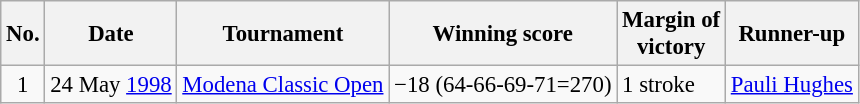<table class="wikitable" style="font-size:95%;">
<tr>
<th>No.</th>
<th>Date</th>
<th>Tournament</th>
<th>Winning score</th>
<th>Margin of<br>victory</th>
<th>Runner-up</th>
</tr>
<tr>
<td align=center>1</td>
<td align=right>24 May <a href='#'>1998</a></td>
<td><a href='#'>Modena Classic Open</a></td>
<td>−18 (64-66-69-71=270)</td>
<td>1 stroke</td>
<td> <a href='#'>Pauli Hughes</a></td>
</tr>
</table>
